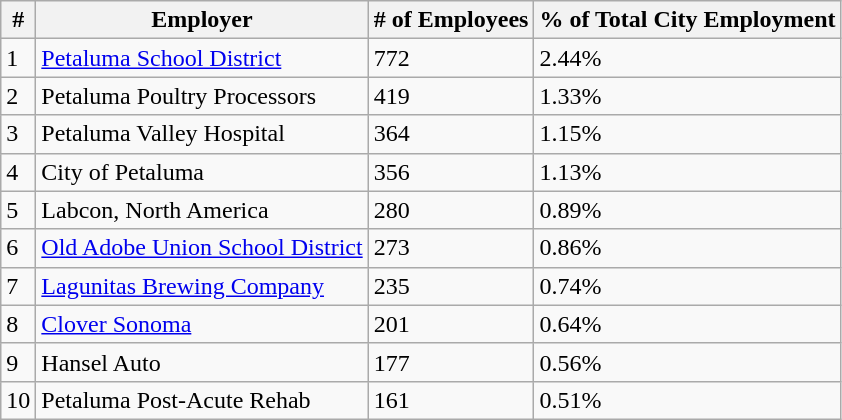<table class="wikitable">
<tr>
<th>#</th>
<th>Employer</th>
<th># of Employees</th>
<th>% of Total City Employment</th>
</tr>
<tr>
<td>1</td>
<td><a href='#'>Petaluma School District</a></td>
<td>772</td>
<td>2.44%</td>
</tr>
<tr>
<td>2</td>
<td>Petaluma Poultry Processors</td>
<td>419</td>
<td>1.33%</td>
</tr>
<tr>
<td>3</td>
<td>Petaluma Valley Hospital</td>
<td>364</td>
<td>1.15%</td>
</tr>
<tr>
<td>4</td>
<td>City of Petaluma</td>
<td>356</td>
<td>1.13%</td>
</tr>
<tr>
<td>5</td>
<td>Labcon, North America</td>
<td>280</td>
<td>0.89%</td>
</tr>
<tr>
<td>6</td>
<td><a href='#'>Old Adobe Union School District</a></td>
<td>273</td>
<td>0.86%</td>
</tr>
<tr>
<td>7</td>
<td><a href='#'>Lagunitas Brewing Company</a></td>
<td>235</td>
<td>0.74%</td>
</tr>
<tr>
<td>8</td>
<td><a href='#'>Clover Sonoma</a></td>
<td>201</td>
<td>0.64%</td>
</tr>
<tr>
<td>9</td>
<td>Hansel Auto</td>
<td>177</td>
<td>0.56%</td>
</tr>
<tr>
<td>10</td>
<td>Petaluma Post-Acute Rehab</td>
<td>161</td>
<td>0.51%</td>
</tr>
</table>
